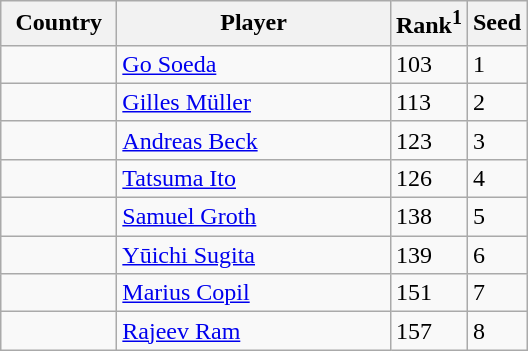<table class="sortable wikitable">
<tr>
<th width="70">Country</th>
<th width="175">Player</th>
<th>Rank<sup>1</sup></th>
<th>Seed</th>
</tr>
<tr>
<td></td>
<td><a href='#'>Go Soeda</a></td>
<td>103</td>
<td>1</td>
</tr>
<tr>
<td></td>
<td><a href='#'>Gilles Müller</a></td>
<td>113</td>
<td>2</td>
</tr>
<tr>
<td></td>
<td><a href='#'>Andreas Beck</a></td>
<td>123</td>
<td>3</td>
</tr>
<tr>
<td></td>
<td><a href='#'>Tatsuma Ito</a></td>
<td>126</td>
<td>4</td>
</tr>
<tr>
<td></td>
<td><a href='#'>Samuel Groth</a></td>
<td>138</td>
<td>5</td>
</tr>
<tr>
<td></td>
<td><a href='#'>Yūichi Sugita</a></td>
<td>139</td>
<td>6</td>
</tr>
<tr>
<td></td>
<td><a href='#'>Marius Copil</a></td>
<td>151</td>
<td>7</td>
</tr>
<tr>
<td></td>
<td><a href='#'>Rajeev Ram</a></td>
<td>157</td>
<td>8</td>
</tr>
</table>
